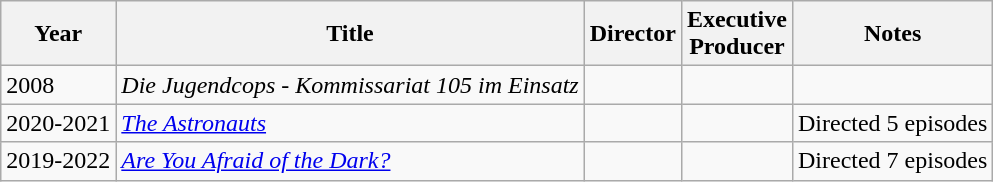<table class="wikitable">
<tr>
<th>Year</th>
<th>Title</th>
<th>Director</th>
<th>Executive<br>Producer</th>
<th>Notes</th>
</tr>
<tr>
<td>2008</td>
<td><em>Die Jugendcops - Kommissariat 105 im Einsatz</em></td>
<td></td>
<td></td>
<td></td>
</tr>
<tr>
<td>2020-2021</td>
<td><em><a href='#'>The Astronauts</a></em></td>
<td></td>
<td></td>
<td>Directed 5 episodes</td>
</tr>
<tr>
<td>2019-2022</td>
<td><em><a href='#'>Are You Afraid of the Dark?</a></em></td>
<td></td>
<td></td>
<td>Directed 7 episodes</td>
</tr>
</table>
